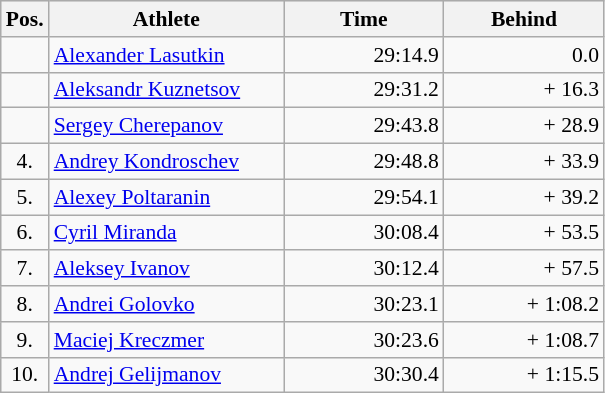<table class="wikitable sortable" style="border:1px solid #AAAAAA;font-size:90%">
<tr bgcolor="#E4E4E4">
<th style="border-bottom:1px solid #AAAAAA" width=10>Pos.</th>
<th style="border-bottom:1px solid #AAAAAA" width=150>Athlete</th>
<th style="border-bottom:1px solid #AAAAAA" width=100>Time</th>
<th style="border-bottom:1px solid #AAAAAA" width=100>Behind</th>
</tr>
<tr>
<td align="center"></td>
<td> <a href='#'>Alexander Lasutkin</a></td>
<td align="right">29:14.9</td>
<td align="right">0.0</td>
</tr>
<tr>
<td align="center"></td>
<td> <a href='#'>Aleksandr Kuznetsov</a></td>
<td align="right">29:31.2</td>
<td align="right">+ 16.3</td>
</tr>
<tr>
<td align="center"></td>
<td> <a href='#'>Sergey Cherepanov</a></td>
<td align="right">29:43.8</td>
<td align="right">+ 28.9</td>
</tr>
<tr>
<td align="center">4.</td>
<td> <a href='#'>Andrey Kondroschev</a></td>
<td align="right">29:48.8</td>
<td align="right">+ 33.9</td>
</tr>
<tr>
<td align="center">5.</td>
<td> <a href='#'>Alexey Poltaranin</a></td>
<td align="right">29:54.1</td>
<td align="right">+ 39.2</td>
</tr>
<tr>
<td align="center">6.</td>
<td> <a href='#'>Cyril Miranda</a></td>
<td align="right">30:08.4</td>
<td align="right">+ 53.5</td>
</tr>
<tr>
<td align="center">7.</td>
<td> <a href='#'>Aleksey Ivanov</a></td>
<td align="right">30:12.4</td>
<td align="right">+ 57.5</td>
</tr>
<tr>
<td align="center">8.</td>
<td> <a href='#'>Andrei Golovko</a></td>
<td align="right">30:23.1</td>
<td align="right">+ 1:08.2</td>
</tr>
<tr>
<td align="center">9.</td>
<td> <a href='#'>Maciej Kreczmer</a></td>
<td align="right">30:23.6</td>
<td align="right">+ 1:08.7</td>
</tr>
<tr>
<td align="center">10.</td>
<td> <a href='#'>Andrej Gelijmanov</a></td>
<td align="right">30:30.4</td>
<td align="right">+ 1:15.5</td>
</tr>
</table>
